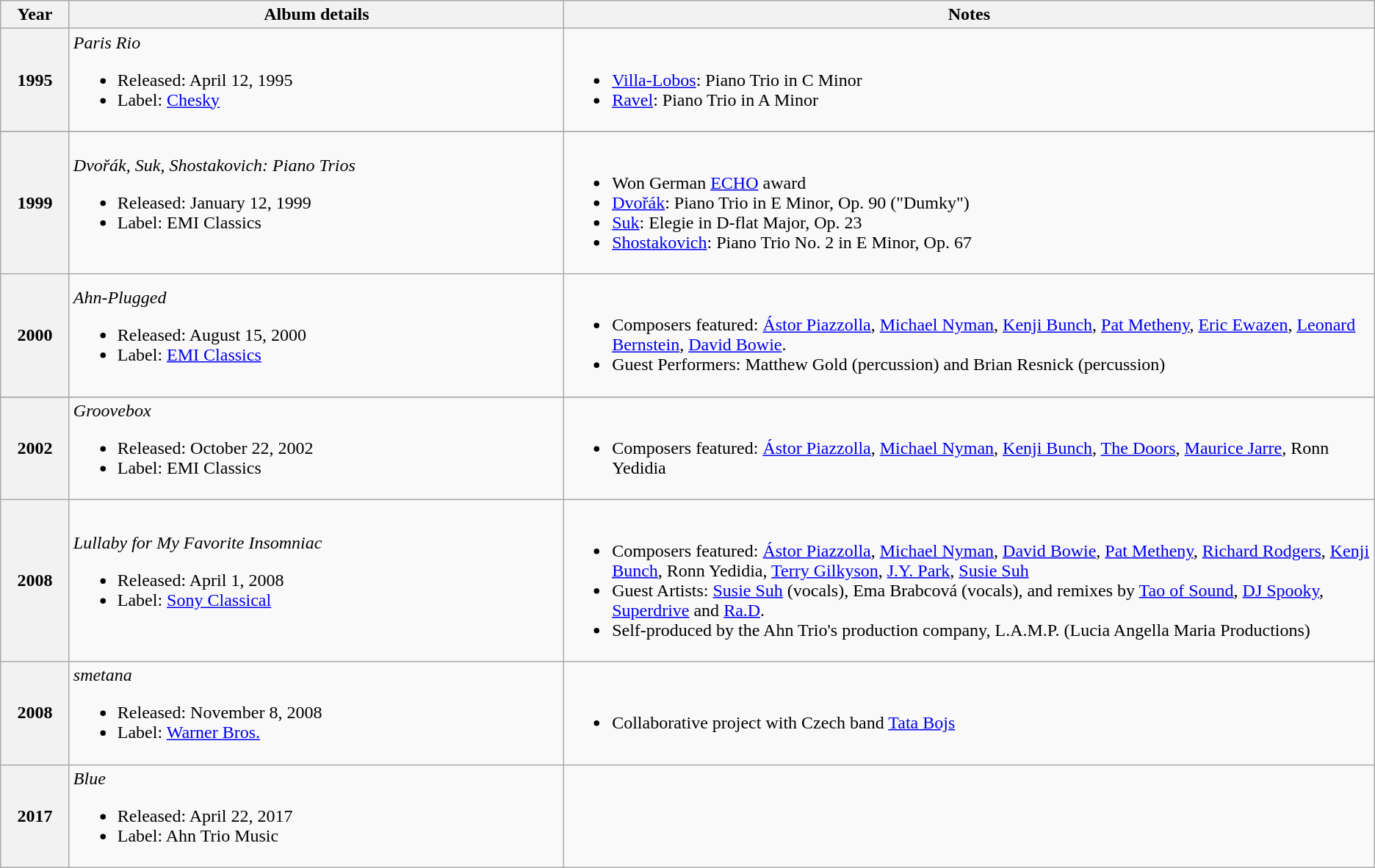<table class="wikitable sortable">
<tr>
<th style="width:5%;">Year</th>
<th style="width:36%;">Album details</th>
<th style="width:59%;" class="unsortable">Notes</th>
</tr>
<tr>
<th>1995</th>
<td><em>Paris Rio</em><br><ul><li>Released: April 12, 1995</li><li>Label: <a href='#'>Chesky</a></li></ul></td>
<td><br><ul><li><a href='#'>Villa-Lobos</a>: Piano Trio in C Minor</li><li><a href='#'>Ravel</a>: Piano Trio in A Minor</li></ul></td>
</tr>
<tr>
</tr>
<tr>
<th>1999</th>
<td><em>Dvořák, Suk, Shostakovich: Piano Trios</em><br><ul><li>Released: January 12, 1999</li><li>Label: EMI Classics</li></ul></td>
<td><br><ul><li>Won German <a href='#'>ECHO</a> award</li><li><a href='#'>Dvořák</a>: Piano Trio in E Minor, Op. 90 ("Dumky")</li><li><a href='#'>Suk</a>: Elegie in D-flat Major, Op. 23</li><li><a href='#'>Shostakovich</a>: Piano Trio No. 2 in E Minor, Op. 67</li></ul></td>
</tr>
<tr>
<th>2000</th>
<td><em>Ahn-Plugged</em><br><ul><li>Released: August 15, 2000</li><li>Label: <a href='#'>EMI Classics</a></li></ul></td>
<td><br><ul><li>Composers featured: <a href='#'>Ástor Piazzolla</a>, <a href='#'>Michael Nyman</a>, <a href='#'>Kenji Bunch</a>, <a href='#'>Pat Metheny</a>, <a href='#'>Eric Ewazen</a>, <a href='#'>Leonard Bernstein</a>, <a href='#'>David Bowie</a>.</li><li>Guest Performers: Matthew Gold (percussion) and Brian Resnick (percussion)</li></ul></td>
</tr>
<tr>
</tr>
<tr>
<th>2002</th>
<td><em>Groovebox</em><br><ul><li>Released: October 22, 2002</li><li>Label: EMI Classics</li></ul></td>
<td><br><ul><li>Composers featured: <a href='#'>Ástor Piazzolla</a>, <a href='#'>Michael Nyman</a>, <a href='#'>Kenji Bunch</a>, <a href='#'>The Doors</a>, <a href='#'>Maurice Jarre</a>, Ronn Yedidia</li></ul></td>
</tr>
<tr>
<th>2008</th>
<td><em>Lullaby for My Favorite Insomniac</em><br><ul><li>Released: April 1, 2008</li><li>Label: <a href='#'>Sony Classical</a></li></ul></td>
<td><br><ul><li>Composers featured: <a href='#'>Ástor Piazzolla</a>, <a href='#'>Michael Nyman</a>, <a href='#'>David Bowie</a>, <a href='#'>Pat Metheny</a>, <a href='#'>Richard Rodgers</a>, <a href='#'>Kenji Bunch</a>, Ronn Yedidia, <a href='#'>Terry Gilkyson</a>, <a href='#'>J.Y. Park</a>, <a href='#'>Susie Suh</a></li><li>Guest Artists: <a href='#'>Susie Suh</a> (vocals), Ema Brabcová (vocals), and remixes by <a href='#'>Tao of Sound</a>, <a href='#'>DJ Spooky</a>, <a href='#'>Superdrive</a> and <a href='#'>Ra.D</a>.</li><li>Self-produced by the Ahn Trio's production company, L.A.M.P. (Lucia Angella Maria Productions)</li></ul></td>
</tr>
<tr>
<th>2008</th>
<td><em>smetana</em><br><ul><li>Released: November 8, 2008</li><li>Label: <a href='#'>Warner Bros.</a></li></ul></td>
<td><br><ul><li>Collaborative project with Czech band <a href='#'>Tata Bojs</a></li></ul></td>
</tr>
<tr>
<th><strong>2017</strong></th>
<td><em>Blue</em><br><ul><li>Released: April 22, 2017</li><li>Label: Ahn Trio Music</li></ul></td>
<td></td>
</tr>
</table>
